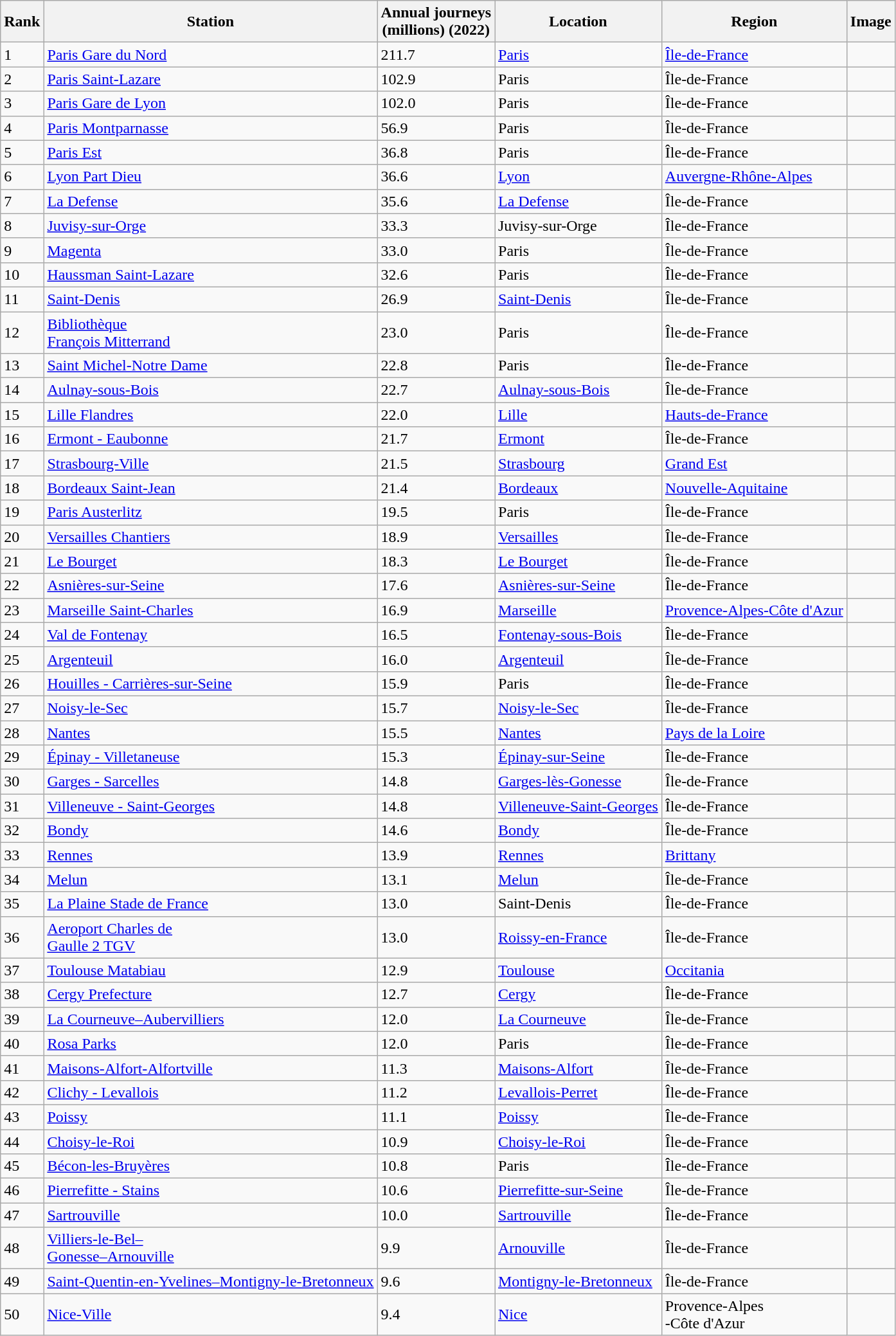<table class="wikitable">
<tr>
<th>Rank</th>
<th>Station</th>
<th>Annual journeys<br>(millions) (2022)</th>
<th>Location</th>
<th>Region</th>
<th>Image</th>
</tr>
<tr>
<td>1</td>
<td><a href='#'>Paris Gare du Nord</a></td>
<td>211.7</td>
<td><a href='#'>Paris</a></td>
<td><a href='#'>Île-de-France</a></td>
<td></td>
</tr>
<tr>
<td>2</td>
<td><a href='#'>Paris Saint-Lazare</a></td>
<td>102.9</td>
<td>Paris</td>
<td>Île-de-France</td>
<td></td>
</tr>
<tr>
<td>3</td>
<td><a href='#'>Paris Gare de Lyon</a></td>
<td>102.0</td>
<td>Paris</td>
<td>Île-de-France</td>
<td></td>
</tr>
<tr>
<td>4</td>
<td><a href='#'>Paris Montparnasse</a></td>
<td>56.9</td>
<td>Paris</td>
<td>Île-de-France</td>
<td></td>
</tr>
<tr>
<td>5</td>
<td><a href='#'>Paris Est</a></td>
<td>36.8</td>
<td>Paris</td>
<td>Île-de-France</td>
<td></td>
</tr>
<tr>
<td>6</td>
<td><a href='#'>Lyon Part Dieu</a></td>
<td>36.6</td>
<td><a href='#'>Lyon</a></td>
<td><a href='#'>Auvergne-Rhône-Alpes</a></td>
<td></td>
</tr>
<tr>
<td>7</td>
<td><a href='#'>La Defense</a></td>
<td>35.6</td>
<td><a href='#'>La Defense</a></td>
<td>Île-de-France</td>
<td></td>
</tr>
<tr>
<td>8</td>
<td><a href='#'>Juvisy-sur-Orge</a></td>
<td>33.3</td>
<td>Juvisy-sur-Orge</td>
<td>Île-de-France</td>
<td></td>
</tr>
<tr>
<td>9</td>
<td><a href='#'>Magenta</a></td>
<td>33.0</td>
<td>Paris</td>
<td>Île-de-France</td>
<td></td>
</tr>
<tr>
<td>10</td>
<td><a href='#'>Haussman Saint-Lazare</a></td>
<td>32.6</td>
<td>Paris</td>
<td>Île-de-France</td>
<td></td>
</tr>
<tr>
<td>11</td>
<td><a href='#'>Saint-Denis</a></td>
<td>26.9</td>
<td><a href='#'>Saint-Denis</a></td>
<td>Île-de-France</td>
<td></td>
</tr>
<tr>
<td>12</td>
<td><a href='#'>Bibliothèque</a><br><a href='#'>François Mitterrand</a></td>
<td>23.0</td>
<td>Paris</td>
<td>Île-de-France</td>
<td></td>
</tr>
<tr>
<td>13</td>
<td><a href='#'>Saint Michel-Notre Dame</a></td>
<td>22.8</td>
<td>Paris</td>
<td>Île-de-France</td>
<td></td>
</tr>
<tr>
<td>14</td>
<td><a href='#'>Aulnay-sous-Bois</a></td>
<td>22.7</td>
<td><a href='#'>Aulnay-sous-Bois</a></td>
<td>Île-de-France</td>
<td></td>
</tr>
<tr>
<td>15</td>
<td><a href='#'>Lille Flandres</a></td>
<td>22.0</td>
<td><a href='#'>Lille</a></td>
<td><a href='#'>Hauts-de-France</a></td>
<td></td>
</tr>
<tr>
<td>16</td>
<td><a href='#'>Ermont - Eaubonne</a></td>
<td>21.7</td>
<td><a href='#'>Ermont</a></td>
<td>Île-de-France</td>
<td></td>
</tr>
<tr>
<td>17</td>
<td><a href='#'>Strasbourg-Ville</a></td>
<td>21.5</td>
<td><a href='#'>Strasbourg</a></td>
<td><a href='#'>Grand Est</a></td>
<td></td>
</tr>
<tr>
<td>18</td>
<td><a href='#'>Bordeaux Saint-Jean</a></td>
<td>21.4</td>
<td><a href='#'>Bordeaux</a></td>
<td><a href='#'>Nouvelle-Aquitaine</a></td>
<td></td>
</tr>
<tr>
<td>19</td>
<td><a href='#'>Paris Austerlitz</a></td>
<td>19.5</td>
<td>Paris</td>
<td>Île-de-France</td>
<td></td>
</tr>
<tr>
<td>20</td>
<td><a href='#'>Versailles Chantiers</a></td>
<td>18.9</td>
<td><a href='#'>Versailles</a></td>
<td>Île-de-France</td>
<td></td>
</tr>
<tr>
<td>21</td>
<td><a href='#'>Le Bourget</a></td>
<td>18.3</td>
<td><a href='#'>Le Bourget</a></td>
<td>Île-de-France</td>
<td></td>
</tr>
<tr>
<td>22</td>
<td><a href='#'>Asnières-sur-Seine</a></td>
<td>17.6</td>
<td><a href='#'>Asnières-sur-Seine</a></td>
<td>Île-de-France</td>
<td></td>
</tr>
<tr>
<td>23</td>
<td><a href='#'>Marseille Saint-Charles</a></td>
<td>16.9</td>
<td><a href='#'>Marseille</a></td>
<td><a href='#'>Provence-Alpes-Côte d'Azur</a></td>
<td></td>
</tr>
<tr>
<td>24</td>
<td><a href='#'>Val de Fontenay</a></td>
<td>16.5</td>
<td><a href='#'>Fontenay-sous-Bois</a></td>
<td>Île-de-France</td>
<td></td>
</tr>
<tr>
<td>25</td>
<td><a href='#'>Argenteuil</a></td>
<td>16.0</td>
<td><a href='#'>Argenteuil</a></td>
<td>Île-de-France</td>
<td></td>
</tr>
<tr>
<td>26</td>
<td><a href='#'>Houilles - Carrières-sur-Seine</a></td>
<td>15.9</td>
<td>Paris</td>
<td>Île-de-France</td>
<td></td>
</tr>
<tr>
<td>27</td>
<td><a href='#'>Noisy-le-Sec</a></td>
<td>15.7</td>
<td><a href='#'>Noisy-le-Sec</a></td>
<td>Île-de-France</td>
<td></td>
</tr>
<tr>
<td>28</td>
<td><a href='#'>Nantes</a></td>
<td>15.5</td>
<td><a href='#'>Nantes</a></td>
<td><a href='#'>Pays de la Loire</a></td>
<td></td>
</tr>
<tr>
<td>29</td>
<td><a href='#'>Épinay - Villetaneuse</a></td>
<td>15.3</td>
<td><a href='#'>Épinay-sur-Seine</a></td>
<td>Île-de-France</td>
<td></td>
</tr>
<tr>
<td>30</td>
<td><a href='#'>Garges - Sarcelles</a></td>
<td>14.8</td>
<td><a href='#'>Garges-lès-Gonesse</a></td>
<td>Île-de-France</td>
<td></td>
</tr>
<tr>
<td>31</td>
<td><a href='#'>Villeneuve - Saint-Georges</a></td>
<td>14.8</td>
<td><a href='#'>Villeneuve-Saint-Georges</a></td>
<td>Île-de-France</td>
<td></td>
</tr>
<tr>
<td>32</td>
<td><a href='#'>Bondy</a></td>
<td>14.6</td>
<td><a href='#'>Bondy</a></td>
<td>Île-de-France</td>
<td></td>
</tr>
<tr>
<td>33</td>
<td><a href='#'>Rennes</a></td>
<td>13.9</td>
<td><a href='#'>Rennes</a></td>
<td><a href='#'>Brittany</a></td>
<td></td>
</tr>
<tr>
<td>34</td>
<td><a href='#'>Melun</a></td>
<td>13.1</td>
<td><a href='#'>Melun</a></td>
<td>Île-de-France</td>
<td></td>
</tr>
<tr>
<td>35</td>
<td><a href='#'>La Plaine Stade de France</a></td>
<td>13.0</td>
<td>Saint-Denis</td>
<td>Île-de-France</td>
<td></td>
</tr>
<tr>
<td>36</td>
<td><a href='#'>Aeroport Charles de</a><br><a href='#'>Gaulle 2 TGV</a></td>
<td>13.0</td>
<td><a href='#'>Roissy-en-France</a></td>
<td>Île-de-France</td>
<td></td>
</tr>
<tr>
<td>37</td>
<td><a href='#'>Toulouse Matabiau</a></td>
<td>12.9</td>
<td><a href='#'>Toulouse</a></td>
<td><a href='#'>Occitania</a></td>
<td></td>
</tr>
<tr>
<td>38</td>
<td><a href='#'>Cergy Prefecture</a></td>
<td>12.7</td>
<td><a href='#'>Cergy</a></td>
<td>Île-de-France</td>
<td></td>
</tr>
<tr>
<td>39</td>
<td><a href='#'>La Courneuve–Aubervilliers</a></td>
<td>12.0</td>
<td><a href='#'>La Courneuve</a></td>
<td>Île-de-France</td>
<td></td>
</tr>
<tr>
<td>40</td>
<td><a href='#'>Rosa Parks</a></td>
<td>12.0</td>
<td>Paris</td>
<td>Île-de-France</td>
<td></td>
</tr>
<tr>
<td>41</td>
<td><a href='#'>Maisons-Alfort-Alfortville</a></td>
<td>11.3</td>
<td><a href='#'>Maisons-Alfort</a></td>
<td>Île-de-France</td>
<td></td>
</tr>
<tr>
<td>42</td>
<td><a href='#'>Clichy - Levallois</a></td>
<td>11.2</td>
<td><a href='#'>Levallois-Perret</a></td>
<td>Île-de-France</td>
<td></td>
</tr>
<tr>
<td>43</td>
<td><a href='#'>Poissy</a></td>
<td>11.1</td>
<td><a href='#'>Poissy</a></td>
<td>Île-de-France</td>
<td></td>
</tr>
<tr>
<td>44</td>
<td><a href='#'>Choisy-le-Roi</a></td>
<td>10.9</td>
<td><a href='#'>Choisy-le-Roi</a></td>
<td>Île-de-France</td>
<td></td>
</tr>
<tr>
<td>45</td>
<td><a href='#'>Bécon-les-Bruyères</a></td>
<td>10.8</td>
<td>Paris</td>
<td>Île-de-France</td>
<td></td>
</tr>
<tr>
<td>46</td>
<td><a href='#'>Pierrefitte - Stains</a></td>
<td>10.6</td>
<td><a href='#'>Pierrefitte-sur-Seine</a></td>
<td>Île-de-France</td>
<td></td>
</tr>
<tr>
<td>47</td>
<td><a href='#'>Sartrouville</a></td>
<td>10.0</td>
<td><a href='#'>Sartrouville</a></td>
<td>Île-de-France</td>
<td></td>
</tr>
<tr>
<td>48</td>
<td><a href='#'>Villiers-le-Bel–</a><br><a href='#'>Gonesse–Arnouville</a></td>
<td>9.9</td>
<td><a href='#'>Arnouville</a></td>
<td>Île-de-France</td>
<td></td>
</tr>
<tr>
<td>49</td>
<td><a href='#'>Saint-Quentin-en-Yvelines–Montigny-le-Bretonneux</a></td>
<td>9.6</td>
<td><a href='#'>Montigny-le-Bretonneux</a></td>
<td>Île-de-France</td>
<td></td>
</tr>
<tr>
<td>50</td>
<td><a href='#'>Nice-Ville</a></td>
<td>9.4</td>
<td><a href='#'>Nice</a></td>
<td>Provence-Alpes<br>-Côte d'Azur</td>
<td></td>
</tr>
</table>
